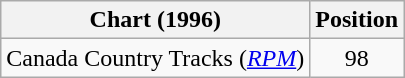<table class="wikitable sortable">
<tr>
<th scope="col">Chart (1996)</th>
<th scope="col">Position</th>
</tr>
<tr>
<td>Canada Country Tracks (<em><a href='#'>RPM</a></em>)</td>
<td align="center">98</td>
</tr>
</table>
